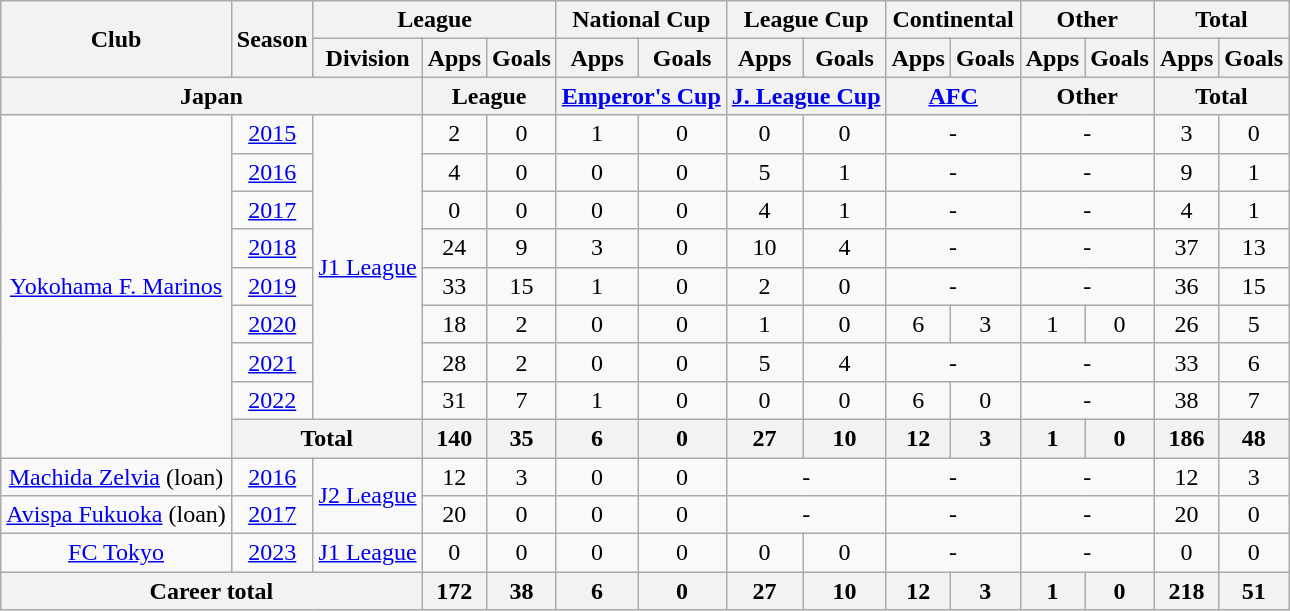<table class="wikitable" style="text-align:center;">
<tr>
<th rowspan=2>Club</th>
<th rowspan=2>Season</th>
<th colspan=3>League</th>
<th colspan=2>National Cup</th>
<th colspan=2>League Cup</th>
<th colspan=2>Continental</th>
<th colspan=2>Other</th>
<th colspan=2>Total</th>
</tr>
<tr>
<th>Division</th>
<th>Apps</th>
<th>Goals</th>
<th>Apps</th>
<th>Goals</th>
<th>Apps</th>
<th>Goals</th>
<th>Apps</th>
<th>Goals</th>
<th>Apps</th>
<th>Goals</th>
<th>Apps</th>
<th>Goals</th>
</tr>
<tr>
<th colspan=3>Japan</th>
<th colspan=2>League</th>
<th colspan=2><a href='#'>Emperor's Cup</a></th>
<th colspan=2><a href='#'>J. League Cup</a></th>
<th colspan=2><a href='#'>AFC</a></th>
<th colspan=2>Other</th>
<th colspan=2>Total</th>
</tr>
<tr>
<td rowspan="9"><a href='#'>Yokohama F. Marinos</a></td>
<td><a href='#'>2015</a></td>
<td rowspan="8"><a href='#'>J1 League</a></td>
<td>2</td>
<td>0</td>
<td>1</td>
<td>0</td>
<td>0</td>
<td>0</td>
<td colspan="2">-</td>
<td colspan="2">-</td>
<td>3</td>
<td>0</td>
</tr>
<tr>
<td><a href='#'>2016</a></td>
<td>4</td>
<td>0</td>
<td>0</td>
<td>0</td>
<td>5</td>
<td>1</td>
<td colspan="2">-</td>
<td colspan="2">-</td>
<td>9</td>
<td>1</td>
</tr>
<tr>
<td><a href='#'>2017</a></td>
<td>0</td>
<td>0</td>
<td>0</td>
<td>0</td>
<td>4</td>
<td>1</td>
<td colspan="2">-</td>
<td colspan="2">-</td>
<td>4</td>
<td>1</td>
</tr>
<tr>
<td><a href='#'>2018</a></td>
<td>24</td>
<td>9</td>
<td>3</td>
<td>0</td>
<td>10</td>
<td>4</td>
<td colspan="2">-</td>
<td colspan="2">-</td>
<td>37</td>
<td>13</td>
</tr>
<tr>
<td><a href='#'>2019</a></td>
<td>33</td>
<td>15</td>
<td>1</td>
<td>0</td>
<td>2</td>
<td>0</td>
<td colspan="2">-</td>
<td colspan="2">-</td>
<td>36</td>
<td>15</td>
</tr>
<tr>
<td><a href='#'>2020</a></td>
<td>18</td>
<td>2</td>
<td>0</td>
<td>0</td>
<td>1</td>
<td>0</td>
<td>6</td>
<td>3</td>
<td>1</td>
<td>0</td>
<td>26</td>
<td>5</td>
</tr>
<tr>
<td><a href='#'>2021</a></td>
<td>28</td>
<td>2</td>
<td>0</td>
<td>0</td>
<td>5</td>
<td>4</td>
<td colspan="2">-</td>
<td colspan="2">-</td>
<td>33</td>
<td>6</td>
</tr>
<tr>
<td><a href='#'>2022</a></td>
<td>31</td>
<td>7</td>
<td>1</td>
<td>0</td>
<td>0</td>
<td>0</td>
<td>6</td>
<td>0</td>
<td colspan="2">-</td>
<td>38</td>
<td>7</td>
</tr>
<tr>
<th colspan="2">Total</th>
<th>140</th>
<th>35</th>
<th>6</th>
<th>0</th>
<th>27</th>
<th>10</th>
<th>12</th>
<th>3</th>
<th>1</th>
<th>0</th>
<th>186</th>
<th>48</th>
</tr>
<tr>
<td><a href='#'>Machida Zelvia</a> (loan)</td>
<td><a href='#'>2016</a></td>
<td rowspan="2"><a href='#'>J2 League</a></td>
<td>12</td>
<td>3</td>
<td>0</td>
<td>0</td>
<td colspan="2">-</td>
<td colspan="2">-</td>
<td colspan="2">-</td>
<td>12</td>
<td>3</td>
</tr>
<tr>
<td><a href='#'>Avispa Fukuoka</a> (loan)</td>
<td><a href='#'>2017</a></td>
<td>20</td>
<td>0</td>
<td>0</td>
<td>0</td>
<td colspan="2">-</td>
<td colspan="2">-</td>
<td colspan="2">-</td>
<td>20</td>
<td>0</td>
</tr>
<tr>
<td><a href='#'>FC Tokyo</a></td>
<td><a href='#'>2023</a></td>
<td><a href='#'>J1 League</a></td>
<td>0</td>
<td>0</td>
<td>0</td>
<td>0</td>
<td>0</td>
<td>0</td>
<td colspan="2">-</td>
<td colspan="2">-</td>
<td>0</td>
<td>0</td>
</tr>
<tr>
<th colspan=3>Career total</th>
<th>172</th>
<th>38</th>
<th>6</th>
<th>0</th>
<th>27</th>
<th>10</th>
<th>12</th>
<th>3</th>
<th>1</th>
<th>0</th>
<th>218</th>
<th>51</th>
</tr>
</table>
